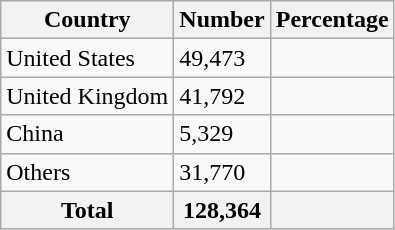<table class="wikitable sortable">
<tr>
<th>Country</th>
<th>Number</th>
<th>Percentage</th>
</tr>
<tr>
<td>United States</td>
<td>49,473</td>
<td></td>
</tr>
<tr>
<td>United Kingdom</td>
<td>41,792</td>
<td></td>
</tr>
<tr>
<td>China</td>
<td>5,329</td>
<td></td>
</tr>
<tr>
<td>Others</td>
<td>31,770</td>
<td></td>
</tr>
<tr>
<th>Total</th>
<th>128,364</th>
<th></th>
</tr>
</table>
